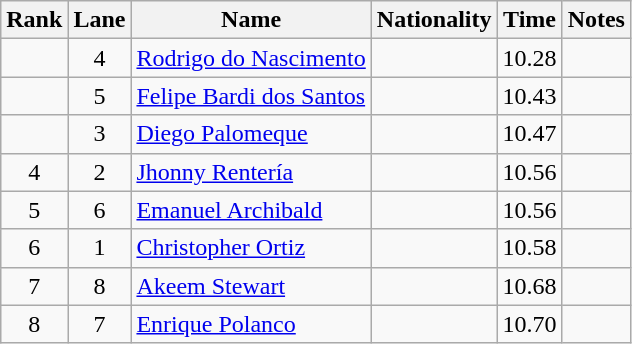<table class="wikitable sortable" style="text-align:center">
<tr>
<th>Rank</th>
<th>Lane</th>
<th>Name</th>
<th>Nationality</th>
<th>Time</th>
<th>Notes</th>
</tr>
<tr>
<td></td>
<td>4</td>
<td align=left><a href='#'>Rodrigo do Nascimento</a></td>
<td align=left></td>
<td>10.28</td>
<td></td>
</tr>
<tr>
<td></td>
<td>5</td>
<td align=left><a href='#'>Felipe Bardi dos Santos</a></td>
<td align=left></td>
<td>10.43</td>
<td></td>
</tr>
<tr>
<td></td>
<td>3</td>
<td align=left><a href='#'>Diego Palomeque</a></td>
<td align=left></td>
<td>10.47</td>
<td></td>
</tr>
<tr>
<td>4</td>
<td>2</td>
<td align=left><a href='#'>Jhonny Rentería</a></td>
<td align=left></td>
<td>10.56</td>
<td></td>
</tr>
<tr>
<td>5</td>
<td>6</td>
<td align=left><a href='#'>Emanuel Archibald</a></td>
<td align=left></td>
<td>10.56</td>
<td></td>
</tr>
<tr>
<td>6</td>
<td>1</td>
<td align=left><a href='#'>Christopher Ortiz</a></td>
<td align=left></td>
<td>10.58</td>
<td></td>
</tr>
<tr>
<td>7</td>
<td>8</td>
<td align=left><a href='#'>Akeem Stewart</a></td>
<td align=left></td>
<td>10.68</td>
<td></td>
</tr>
<tr>
<td>8</td>
<td>7</td>
<td align=left><a href='#'>Enrique Polanco</a></td>
<td align=left></td>
<td>10.70</td>
<td></td>
</tr>
</table>
